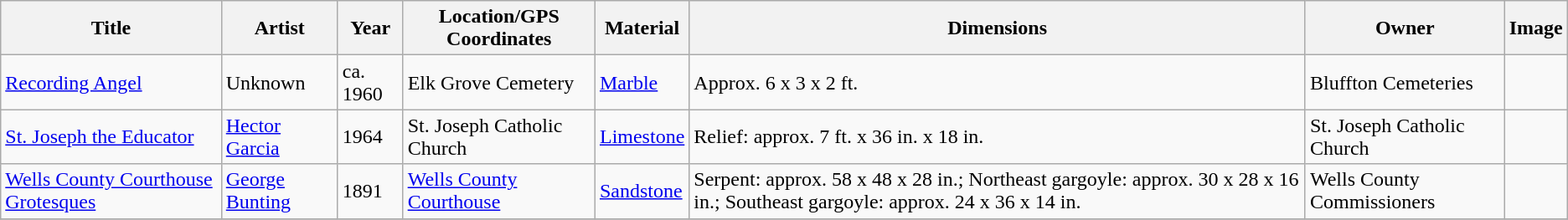<table class="wikitable sortable">
<tr>
<th>Title</th>
<th>Artist</th>
<th>Year</th>
<th>Location/GPS Coordinates</th>
<th>Material</th>
<th>Dimensions</th>
<th>Owner</th>
<th>Image</th>
</tr>
<tr>
<td><a href='#'>Recording Angel</a></td>
<td>Unknown</td>
<td>ca. 1960</td>
<td>Elk Grove Cemetery</td>
<td><a href='#'>Marble</a></td>
<td>Approx. 6 x 3 x 2 ft.</td>
<td>Bluffton Cemeteries</td>
<td></td>
</tr>
<tr>
<td><a href='#'>St. Joseph the Educator</a></td>
<td><a href='#'>Hector Garcia</a></td>
<td>1964</td>
<td>St. Joseph Catholic Church </td>
<td><a href='#'>Limestone</a></td>
<td>Relief: approx. 7 ft. x 36 in. x 18 in.</td>
<td>St. Joseph Catholic Church</td>
<td></td>
</tr>
<tr>
<td><a href='#'>Wells County Courthouse Grotesques</a></td>
<td><a href='#'>George Bunting</a></td>
<td>1891</td>
<td><a href='#'>Wells County Courthouse</a> </td>
<td><a href='#'>Sandstone</a></td>
<td>Serpent: approx. 58 x 48 x 28 in.; Northeast gargoyle: approx. 30 x 28 x 16 in.; Southeast gargoyle: approx. 24 x 36 x 14 in.</td>
<td>Wells County Commissioners</td>
<td></td>
</tr>
<tr>
</tr>
</table>
